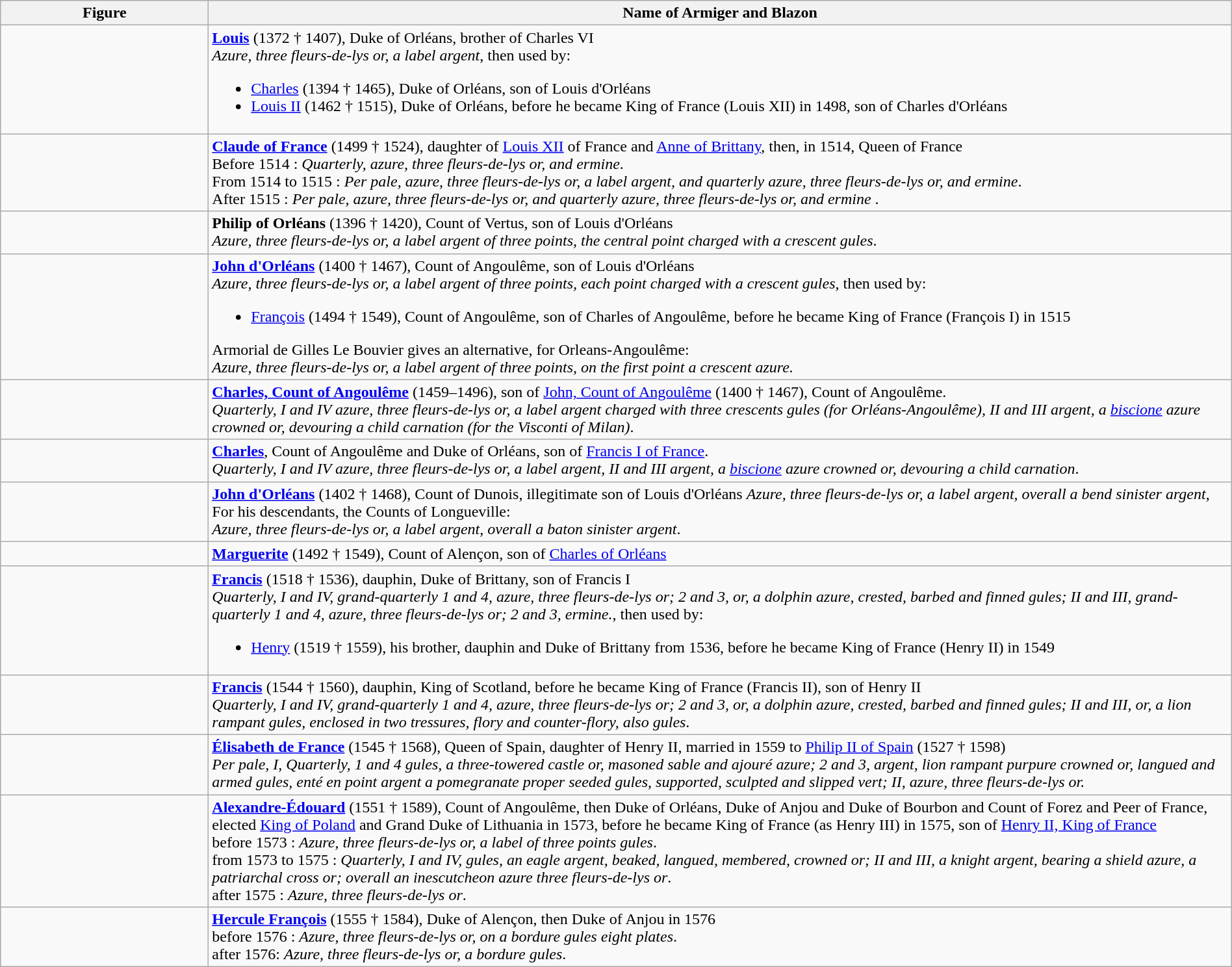<table class=wikitable width="100%">
<tr style="vertical-align:top; text-align:center;">
<th style="width:206px;">Figure</th>
<th>Name of Armiger and Blazon</th>
</tr>
<tr valign=top>
<td align=center></td>
<td><strong><a href='#'>Louis</a></strong> (1372 † 1407), Duke of Orléans, brother of Charles VI<br><em>Azure, three fleurs-de-lys or, a label argent</em>, then used by:<ul><li><a href='#'>Charles</a> (1394 † 1465), Duke of Orléans, son of Louis d'Orléans</li><li><a href='#'>Louis II</a> (1462 † 1515), Duke of Orléans, before he became King of France (Louis XII) in 1498, son of Charles d'Orléans</li></ul></td>
</tr>
<tr valign=top>
<td align=center> <br></td>
<td><strong><a href='#'>Claude of France</a></strong> (1499 † 1524), daughter of <a href='#'>Louis XII</a> of France and <a href='#'>Anne of Brittany</a>, then, in 1514, Queen of France<br>Before 1514 : <em>Quarterly, azure, three fleurs-de-lys or, and ermine</em>.<br>From 1514 to 1515 : <em>Per pale, azure, three fleurs-de-lys or, a label argent, and quarterly azure, three fleurs-de-lys or, and ermine</em>.<br>After 1515 : <em> Per pale, azure, three fleurs-de-lys or, and quarterly azure, three fleurs-de-lys or, and ermine </em>.</td>
</tr>
<tr valign=top>
<td align=center></td>
<td><strong>Philip of Orléans</strong> (1396 † 1420), Count of Vertus, son of Louis d'Orléans<br><em>Azure, three fleurs-de-lys or, a label argent of three points, the central point charged with a crescent gules</em>.</td>
</tr>
<tr valign=top>
<td align=center> </td>
<td><strong><a href='#'>John d'Orléans</a></strong> (1400 † 1467), Count of Angoulême, son of Louis d'Orléans<br><em>Azure, three fleurs-de-lys or, a label argent of three points, each point charged with a crescent gules</em>, then used by:<ul><li><a href='#'>François</a> (1494 † 1549), Count of Angoulême, son of Charles of Angoulême, before he became King of France (François I) in 1515</li></ul>Armorial de Gilles Le Bouvier gives an alternative, for Orleans-Angoulême:<br>
<em>Azure, three fleurs-de-lys or, a label argent of three points, on the first point a crescent azure.</em></td>
</tr>
<tr valign=top>
<td align=center></td>
<td><strong><a href='#'>Charles, Count of Angoulême</a></strong> (1459–1496), son of <a href='#'>John, Count of Angoulême</a> (1400 † 1467), Count of Angoulême.<br><em>Quarterly, I and IV azure, three fleurs-de-lys or, a label argent charged with three crescents gules (for Orléans-Angoulême), II and III argent, a <a href='#'>biscione</a> azure crowned or, devouring a child carnation (for the Visconti of Milan)</em>.</td>
</tr>
<tr valign=top>
<td align=center></td>
<td><strong><a href='#'>Charles</a></strong>, Count of Angoulême and Duke of Orléans, son of <a href='#'>Francis I of France</a>.<br><em>Quarterly, I and IV azure, three fleurs-de-lys or, a label argent, II and III argent, a <a href='#'>biscione</a> azure crowned or, devouring a child carnation</em>.</td>
</tr>
<tr valign=top>
<td align=center> </td>
<td><strong><a href='#'>John d'Orléans</a></strong> (1402 † 1468), Count of Dunois, illegitimate son of Louis d'Orléans <em>Azure, three fleurs-de-lys or, a label argent, overall a bend sinister argent</em>,<br>For his descendants, the Counts of Longueville:<br><em>Azure, three fleurs-de-lys or, a label argent, overall a baton sinister argent</em>.</td>
</tr>
<tr valign=top>
<td align=center></td>
<td><strong><a href='#'>Marguerite</a></strong> (1492 † 1549), Count of Alençon, son of <a href='#'>Charles of Orléans</a></td>
</tr>
<tr valign=top>
<td align=center></td>
<td><strong><a href='#'>Francis</a></strong> (1518 † 1536), dauphin, Duke of Brittany, son of Francis I<br><em>Quarterly, I and IV, grand-quarterly 1 and 4, azure, three fleurs-de-lys or; 2 and 3, or, a dolphin azure, crested, barbed and finned gules; II and III, grand-quarterly 1 and 4, azure, three fleurs-de-lys or; 2 and 3, ermine.</em>, then used by:<ul><li><a href='#'>Henry</a> (1519 † 1559), his brother, dauphin and Duke of Brittany from 1536, before he became King of France (Henry II) in 1549</li></ul></td>
</tr>
<tr valign=top>
<td align=center></td>
<td><strong><a href='#'>Francis</a></strong> (1544 † 1560), dauphin, King of Scotland, before he became King of France (Francis II), son of Henry II<br><em>Quarterly, I and IV, grand-quarterly 1 and 4, azure, three fleurs-de-lys or; 2 and 3, or, a dolphin azure, crested, barbed and finned gules; II and III, or, a lion rampant gules, enclosed in two tressures, flory and counter-flory, also gules</em>.</td>
</tr>
<tr valign=top>
<td align=center></td>
<td><strong><a href='#'>Élisabeth de France</a></strong> (1545 † 1568), Queen of Spain, daughter of Henry II, married in 1559 to <a href='#'>Philip II of Spain</a> (1527 † 1598)<br><em>Per pale, I, Quarterly, 1 and 4 gules, a three-towered castle or, masoned sable and ajouré azure; 2 and 3, argent, lion rampant purpure crowned or, langued and armed gules, enté en point argent a pomegranate proper seeded gules, supported, sculpted and slipped vert; II, azure, three fleurs-de-lys or.</em></td>
</tr>
<tr valign=top>
<td align=center> </td>
<td><strong><a href='#'>Alexandre-Édouard</a></strong> (1551 † 1589), Count of Angoulême, then Duke of Orléans, Duke of Anjou and Duke of Bourbon and Count of Forez and Peer of France, elected <a href='#'>King of Poland</a> and Grand Duke of Lithuania in 1573, before he became King of France (as Henry III) in 1575, son of <a href='#'>Henry II, King of France</a><br>before 1573 : <em>Azure, three fleurs-de-lys or, a label of three points gules</em>.<br>from 1573 to 1575 : <em>Quarterly, I and IV, gules, an eagle argent, beaked, langued, membered, crowned or; II and III, a knight argent, bearing a shield azure, a patriarchal cross or; overall an inescutcheon azure three fleurs-de-lys or</em>.<br>after 1575 : <em>Azure, three fleurs-de-lys or</em>.</td>
</tr>
<tr valign=top>
<td align=center> </td>
<td><strong><a href='#'>Hercule François</a></strong> (1555 † 1584), Duke of Alençon, then Duke of Anjou in 1576<br>before 1576 : <em>Azure, three fleurs-de-lys or, on a bordure gules eight plates</em>.<br>after 1576: <em>Azure, three fleurs-de-lys or, a bordure gules</em>.</td>
</tr>
</table>
